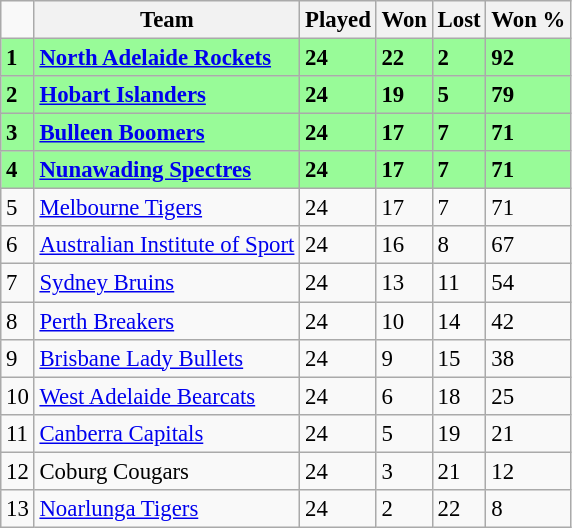<table class="wikitable" style="font-size:95%;">
<tr>
<td></td>
<th align=center><strong>Team</strong></th>
<th align=center><strong>Played</strong></th>
<th align=center><strong>Won</strong></th>
<th align=center><strong>Lost</strong></th>
<th align=center><strong>Won %</strong></th>
</tr>
<tr>
<td bgcolor="#98FB98"><strong>1</strong></td>
<td bgcolor="#98FB98"><strong><a href='#'>North Adelaide Rockets</a></strong></td>
<td bgcolor="#98FB98"><strong>24</strong></td>
<td bgcolor="#98FB98"><strong>22</strong></td>
<td bgcolor="#98FB98"><strong>2</strong></td>
<td bgcolor="#98FB98"><strong>92</strong></td>
</tr>
<tr>
<td bgcolor="#98FB98"><strong>2</strong></td>
<td bgcolor="#98FB98"><strong><a href='#'>Hobart Islanders</a></strong></td>
<td bgcolor="#98FB98"><strong>24</strong></td>
<td bgcolor="#98FB98"><strong>19</strong></td>
<td bgcolor="#98FB98"><strong>5</strong></td>
<td bgcolor="#98FB98"><strong>79</strong></td>
</tr>
<tr>
<td bgcolor="#98FB98"><strong>3</strong></td>
<td bgcolor="#98FB98"><strong><a href='#'>Bulleen Boomers</a></strong></td>
<td bgcolor="#98FB98"><strong>24</strong></td>
<td bgcolor="#98FB98"><strong>17</strong></td>
<td bgcolor="#98FB98"><strong>7</strong></td>
<td bgcolor="#98FB98"><strong>71</strong></td>
</tr>
<tr>
<td bgcolor="#98FB98"><strong>4</strong></td>
<td bgcolor="#98FB98"><strong><a href='#'>Nunawading Spectres</a></strong></td>
<td bgcolor="#98FB98"><strong>24</strong></td>
<td bgcolor="#98FB98"><strong>17</strong></td>
<td bgcolor="#98FB98"><strong>7</strong></td>
<td bgcolor="#98FB98"><strong>71</strong></td>
</tr>
<tr>
<td>5</td>
<td><a href='#'>Melbourne Tigers</a></td>
<td>24</td>
<td>17</td>
<td>7</td>
<td>71</td>
</tr>
<tr>
<td>6</td>
<td><a href='#'>Australian Institute of Sport</a></td>
<td>24</td>
<td>16</td>
<td>8</td>
<td>67</td>
</tr>
<tr>
<td>7</td>
<td><a href='#'>Sydney Bruins</a></td>
<td>24</td>
<td>13</td>
<td>11</td>
<td>54</td>
</tr>
<tr>
<td>8</td>
<td><a href='#'>Perth Breakers</a></td>
<td>24</td>
<td>10</td>
<td>14</td>
<td>42</td>
</tr>
<tr>
<td>9</td>
<td><a href='#'>Brisbane Lady Bullets</a></td>
<td>24</td>
<td>9</td>
<td>15</td>
<td>38</td>
</tr>
<tr>
<td>10</td>
<td><a href='#'>West Adelaide Bearcats</a></td>
<td>24</td>
<td>6</td>
<td>18</td>
<td>25</td>
</tr>
<tr>
<td>11</td>
<td><a href='#'>Canberra Capitals</a></td>
<td>24</td>
<td>5</td>
<td>19</td>
<td>21</td>
</tr>
<tr>
<td>12</td>
<td>Coburg Cougars</td>
<td>24</td>
<td>3</td>
<td>21</td>
<td>12</td>
</tr>
<tr>
<td>13</td>
<td><a href='#'>Noarlunga Tigers</a></td>
<td>24</td>
<td>2</td>
<td>22</td>
<td>8</td>
</tr>
</table>
